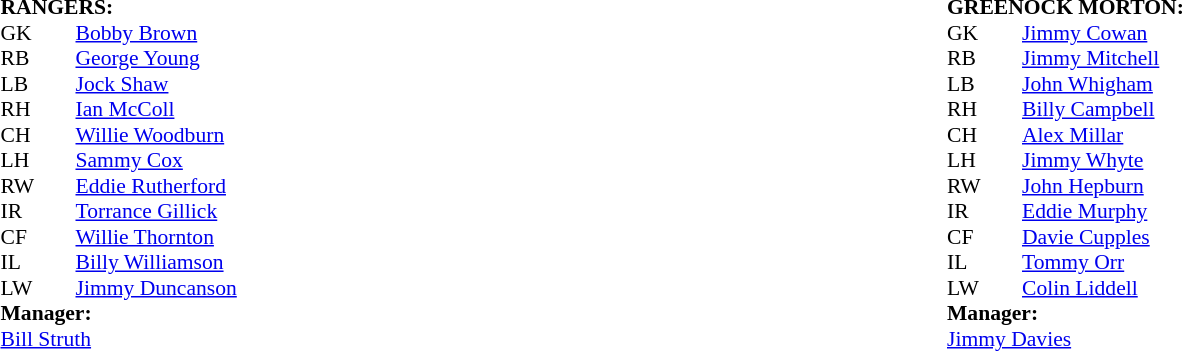<table width="100%">
<tr>
<td valign="top" width="50%"><br><table style="font-size: 90%" cellspacing="0" cellpadding="0">
<tr>
<td colspan="4"><strong>RANGERS:</strong></td>
</tr>
<tr>
<th width="25"></th>
<th width="25"></th>
</tr>
<tr>
<td>GK</td>
<td></td>
<td> <a href='#'>Bobby Brown</a></td>
</tr>
<tr>
<td>RB</td>
<td></td>
<td> <a href='#'>George Young</a></td>
</tr>
<tr>
<td>LB</td>
<td></td>
<td> <a href='#'>Jock Shaw</a></td>
</tr>
<tr>
<td>RH</td>
<td></td>
<td> <a href='#'>Ian McColl</a></td>
</tr>
<tr>
<td>CH</td>
<td></td>
<td> <a href='#'>Willie Woodburn</a></td>
</tr>
<tr>
<td>LH</td>
<td></td>
<td> <a href='#'>Sammy Cox</a></td>
</tr>
<tr>
<td>RW</td>
<td></td>
<td> <a href='#'>Eddie Rutherford</a></td>
</tr>
<tr>
<td>IR</td>
<td></td>
<td> <a href='#'>Torrance Gillick</a></td>
</tr>
<tr>
<td>CF</td>
<td></td>
<td> <a href='#'>Willie Thornton</a></td>
</tr>
<tr>
<td>IL</td>
<td></td>
<td> <a href='#'>Billy Williamson</a></td>
</tr>
<tr>
<td>LW</td>
<td></td>
<td> <a href='#'>Jimmy Duncanson</a></td>
</tr>
<tr>
<td colspan=4><strong>Manager:</strong></td>
</tr>
<tr>
<td colspan="4"> <a href='#'>Bill Struth</a></td>
</tr>
</table>
</td>
<td valign="top" width="50%"><br><table style="font-size: 90%" cellspacing="0" cellpadding="0">
<tr>
<td colspan="4"><strong>GREENOCK MORTON:</strong></td>
</tr>
<tr>
<th width="25"></th>
<th width="25"></th>
</tr>
<tr>
<td>GK</td>
<td></td>
<td> <a href='#'>Jimmy Cowan</a></td>
</tr>
<tr>
<td>RB</td>
<td></td>
<td> <a href='#'>Jimmy Mitchell</a></td>
</tr>
<tr>
<td>LB</td>
<td></td>
<td> <a href='#'>John Whigham</a></td>
</tr>
<tr>
<td>RH</td>
<td></td>
<td> <a href='#'>Billy Campbell</a></td>
</tr>
<tr>
<td>CH</td>
<td></td>
<td> <a href='#'>Alex Millar</a></td>
</tr>
<tr>
<td>LH</td>
<td></td>
<td> <a href='#'>Jimmy Whyte</a></td>
</tr>
<tr>
<td>RW</td>
<td></td>
<td> <a href='#'>John Hepburn</a></td>
</tr>
<tr>
<td>IR</td>
<td></td>
<td> <a href='#'>Eddie Murphy</a></td>
</tr>
<tr>
<td>CF</td>
<td></td>
<td> <a href='#'>Davie Cupples</a></td>
</tr>
<tr>
<td>IL</td>
<td></td>
<td> <a href='#'>Tommy Orr</a></td>
</tr>
<tr>
<td>LW</td>
<td></td>
<td> <a href='#'>Colin Liddell</a></td>
</tr>
<tr>
<td colspan=4><strong>Manager:</strong></td>
</tr>
<tr>
<td colspan="4"> <a href='#'>Jimmy Davies</a></td>
</tr>
</table>
</td>
</tr>
</table>
